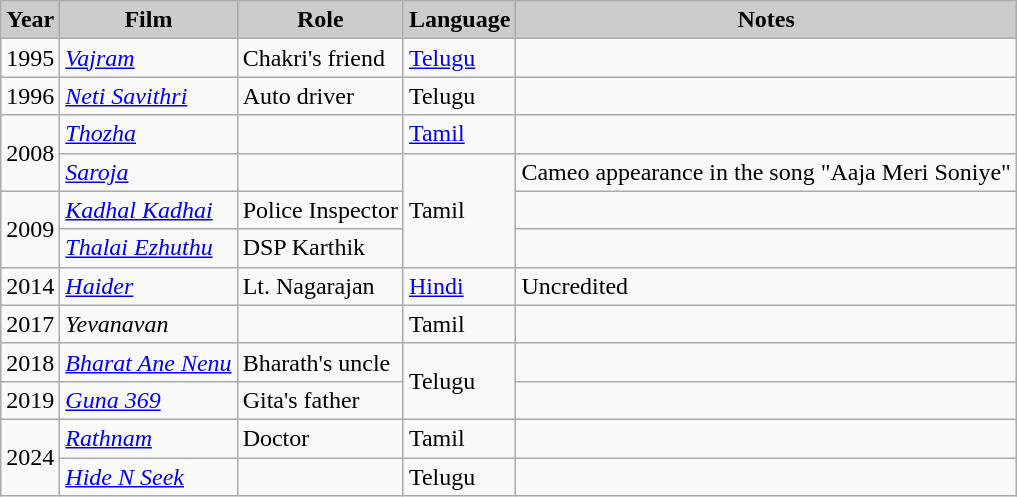<table class="wikitable">
<tr>
<th style="background:#ccc;">Year</th>
<th style="background:#ccc;">Film</th>
<th style="background:#ccc;">Role</th>
<th style="background:#ccc;">Language</th>
<th style="background:#ccc;">Notes</th>
</tr>
<tr>
<td>1995</td>
<td><em><a href='#'>Vajram</a></em></td>
<td>Chakri's friend</td>
<td><a href='#'>Telugu</a></td>
<td></td>
</tr>
<tr>
<td>1996</td>
<td><em><a href='#'>Neti Savithri</a></em></td>
<td>Auto driver</td>
<td>Telugu</td>
<td></td>
</tr>
<tr>
<td rowspan=2>2008</td>
<td><em><a href='#'>Thozha</a></em></td>
<td></td>
<td><a href='#'>Tamil</a></td>
<td></td>
</tr>
<tr>
<td><em><a href='#'>Saroja</a></em></td>
<td></td>
<td rowspan="3">Tamil</td>
<td>Cameo appearance in the song "Aaja Meri Soniye"</td>
</tr>
<tr>
<td rowspan=2>2009</td>
<td><em><a href='#'>Kadhal Kadhai</a></em></td>
<td>Police Inspector</td>
<td></td>
</tr>
<tr>
<td><em><a href='#'>Thalai Ezhuthu</a></em></td>
<td>DSP Karthik</td>
<td></td>
</tr>
<tr>
<td>2014</td>
<td><em><a href='#'>Haider</a></em></td>
<td>Lt. Nagarajan</td>
<td><a href='#'>Hindi</a></td>
<td>Uncredited</td>
</tr>
<tr>
<td>2017</td>
<td><em>Yevanavan</em></td>
<td></td>
<td>Tamil</td>
<td></td>
</tr>
<tr>
<td>2018</td>
<td><em><a href='#'>Bharat Ane Nenu</a></em></td>
<td>Bharath's uncle</td>
<td rowspan=2>Telugu</td>
<td></td>
</tr>
<tr>
<td>2019</td>
<td><em><a href='#'>Guna 369</a></em></td>
<td>Gita's father</td>
<td></td>
</tr>
<tr>
<td rowspan=2>2024</td>
<td><em><a href='#'>Rathnam</a></em></td>
<td>Doctor</td>
<td>Tamil</td>
<td></td>
</tr>
<tr>
<td><em><a href='#'>Hide N Seek</a></em></td>
<td></td>
<td>Telugu</td>
<td></td>
</tr>
</table>
